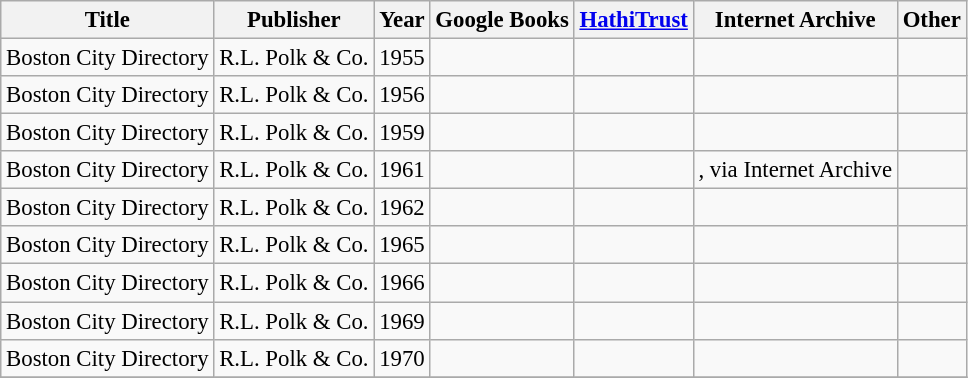<table class="wikitable" style="font-size: 95%;">
<tr>
<th>Title</th>
<th>Publisher</th>
<th>Year</th>
<th>Google Books</th>
<th><a href='#'>HathiTrust</a></th>
<th>Internet Archive</th>
<th>Other</th>
</tr>
<tr>
<td>Boston City Directory</td>
<td>R.L. Polk & Co.</td>
<td>1955</td>
<td></td>
<td></td>
<td></td>
<td></td>
</tr>
<tr>
<td>Boston City Directory</td>
<td>R.L. Polk & Co.</td>
<td>1956</td>
<td></td>
<td></td>
<td></td>
<td></td>
</tr>
<tr>
<td>Boston City Directory</td>
<td>R.L. Polk & Co.</td>
<td>1959</td>
<td></td>
<td></td>
<td></td>
<td></td>
</tr>
<tr>
<td>Boston City Directory</td>
<td>R.L. Polk & Co.</td>
<td>1961</td>
<td></td>
<td></td>
<td>,  via Internet Archive</td>
<td></td>
</tr>
<tr>
<td>Boston City Directory</td>
<td>R.L. Polk & Co.</td>
<td>1962</td>
<td></td>
<td></td>
<td></td>
<td></td>
</tr>
<tr>
<td>Boston City Directory</td>
<td>R.L. Polk & Co.</td>
<td>1965</td>
<td></td>
<td></td>
<td></td>
<td></td>
</tr>
<tr>
<td>Boston City Directory</td>
<td>R.L. Polk & Co.</td>
<td>1966</td>
<td></td>
<td></td>
<td></td>
<td></td>
</tr>
<tr>
<td>Boston City Directory</td>
<td>R.L. Polk & Co.</td>
<td>1969</td>
<td></td>
<td></td>
<td></td>
<td></td>
</tr>
<tr>
<td>Boston City Directory</td>
<td>R.L. Polk & Co.</td>
<td>1970</td>
<td></td>
<td></td>
<td></td>
<td></td>
</tr>
<tr>
</tr>
</table>
